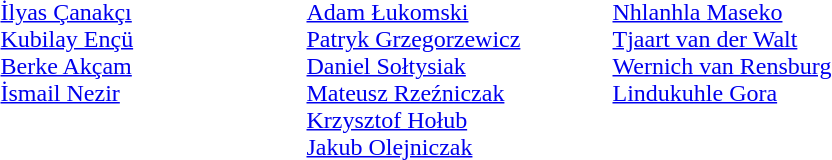<table>
<tr>
<td width=200 valign=top><br><a href='#'>İlyas Çanakçı</a><br><a href='#'>Kubilay Ençü</a><br><a href='#'>Berke Akçam</a><br><a href='#'>İsmail Nezir</a></td>
<td width=200 valign=top><br><a href='#'>Adam Łukomski</a><br><a href='#'>Patryk Grzegorzewicz</a><br><a href='#'>Daniel Sołtysiak</a><br><a href='#'>Mateusz Rzeźniczak</a><br><a href='#'>Krzysztof Hołub</a><br><a href='#'>Jakub Olejniczak</a></td>
<td width=200 valign=top><br><a href='#'>Nhlanhla Maseko</a><br><a href='#'>Tjaart van der Walt</a><br><a href='#'>Wernich van Rensburg</a><br><a href='#'>Lindukuhle Gora</a></td>
</tr>
</table>
